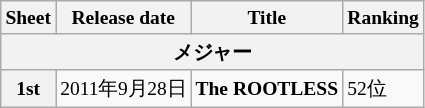<table class="wikitable" style="font-size:small">
<tr>
<th>Sheet</th>
<th>Release date</th>
<th>Title</th>
<th>Ranking</th>
</tr>
<tr>
<th colspan="4">メジャー</th>
</tr>
<tr>
<th>1st</th>
<td>2011年9月28日</td>
<td><strong>The ROOTLESS</strong></td>
<td>52位</td>
</tr>
</table>
